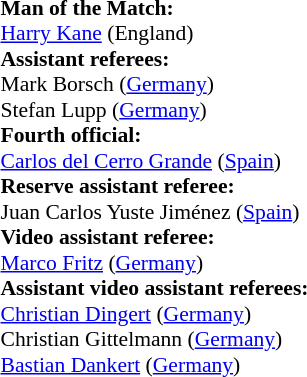<table style="width:100%; font-size:90%;">
<tr>
<td><br><strong>Man of the Match:</strong>
<br><a href='#'>Harry Kane</a> (England)<br><strong>Assistant referees:</strong>
<br>Mark Borsch (<a href='#'>Germany</a>)
<br>Stefan Lupp (<a href='#'>Germany</a>)
<br><strong>Fourth official:</strong>
<br><a href='#'>Carlos del Cerro Grande</a> (<a href='#'>Spain</a>)
<br><strong>Reserve assistant referee:</strong>
<br>Juan Carlos Yuste Jiménez (<a href='#'>Spain</a>)
<br><strong>Video assistant referee:</strong>
<br><a href='#'>Marco Fritz</a> (<a href='#'>Germany</a>)
<br><strong>Assistant video assistant referees:</strong>
<br><a href='#'>Christian Dingert</a> (<a href='#'>Germany</a>)
<br>Christian Gittelmann (<a href='#'>Germany</a>)
<br><a href='#'>Bastian Dankert</a> (<a href='#'>Germany</a>)</td>
</tr>
</table>
